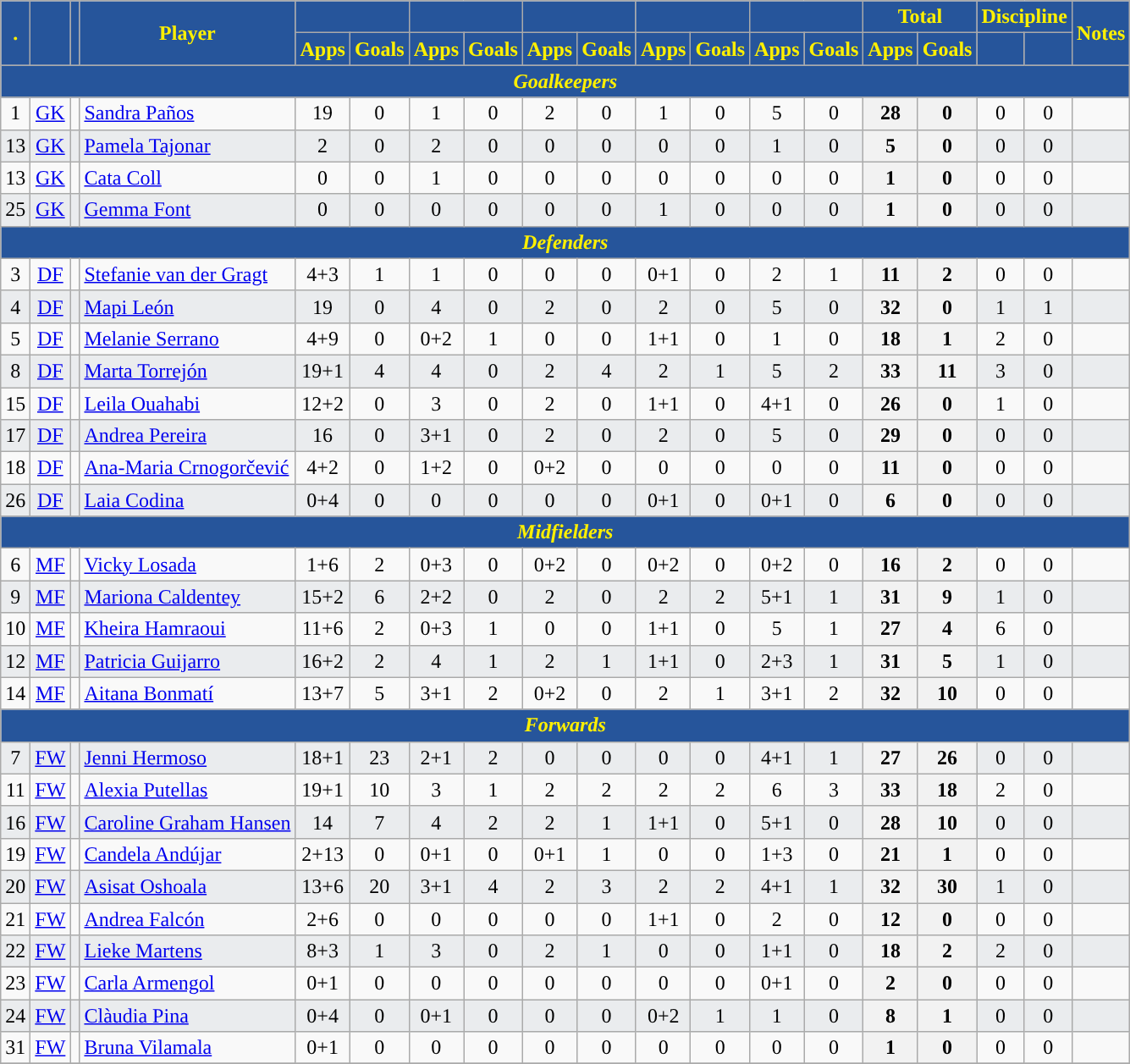<table class="wikitable sortable alternance" style="text-align:center">
<tr>
<th rowspan="2" style="background:#26559B; color:#FFF000; ">.</th>
<th rowspan="2" style="background:#26559B; color:#FFF000; "></th>
<th rowspan="2" style="background:#26559B; color:#FFF000; "></th>
<th rowspan="2" style="background:#26559B; color:#FFF000; ">Player</th>
<th colspan="2" style="background:#26559B; color:#FFF000; "></th>
<th colspan="2" style="background:#26559B; color:#FFF000; "></th>
<th colspan="2" style="background:#26559B; color:#FFF000; "></th>
<th colspan="2" style="background:#26559B; color:#FFF000; "></th>
<th colspan="2" style="background:#26559B; color:#FFF000; "></th>
<th colspan="2" style="background:#26559B; color:#FFF000; ">Total</th>
<th colspan="2" style="background:#26559B; color:#FFF000; ">Discipline</th>
<th rowspan="2" style="background:#26559B; color:#FFF000; ">Notes</th>
</tr>
<tr>
<th style="background:#26559B; color:#FFF000; ">Apps</th>
<th style="background:#26559B; color:#FFF000; ">Goals</th>
<th style="background:#26559B; color:#FFF000; ">Apps</th>
<th style="background:#26559B; color:#FFF000; ">Goals</th>
<th style="background:#26559B; color:#FFF000; ">Apps</th>
<th style="background:#26559B; color:#FFF000; ">Goals</th>
<th style="background:#26559B; color:#FFF000; ">Apps</th>
<th style="background:#26559B; color:#FFF000; ">Goals</th>
<th style="background:#26559B; color:#FFF000; ">Apps</th>
<th style="background:#26559B; color:#FFF000; ">Goals</th>
<th style="background:#26559B; color:#FFF000; ">Apps</th>
<th style="background:#26559B; color:#FFF000; ">Goals</th>
<th style="background:#26559B; color:#FFF000; "></th>
<th style="background:#26559B; color:#FFF000; "></th>
</tr>
<tr>
<th colspan="19" style="background:#26559B; color:#FFF000; "><em>Goalkeepers</em></th>
</tr>
<tr>
<td>1</td>
<td><a href='#'>GK</a></td>
<td></td>
<td align="left"><a href='#'>Sandra Paños</a></td>
<td>19</td>
<td>0</td>
<td>1</td>
<td>0</td>
<td>2</td>
<td>0</td>
<td>1</td>
<td>0</td>
<td>5</td>
<td>0</td>
<th>28</th>
<th><strong>0</strong></th>
<td>0</td>
<td>0</td>
<td></td>
</tr>
<tr colspan="9" style="background:#eaecee">
<td>13</td>
<td><a href='#'>GK</a></td>
<td></td>
<td align="left"><a href='#'>Pamela Tajonar</a></td>
<td>2</td>
<td>0</td>
<td>2</td>
<td>0</td>
<td>0</td>
<td>0</td>
<td>0</td>
<td>0</td>
<td>1</td>
<td>0</td>
<th>5</th>
<th><strong>0</strong></th>
<td>0</td>
<td>0</td>
<td></td>
</tr>
<tr>
<td>13</td>
<td><a href='#'>GK</a></td>
<td></td>
<td align="left"><a href='#'>Cata Coll</a></td>
<td>0</td>
<td>0</td>
<td>1</td>
<td>0</td>
<td>0</td>
<td>0</td>
<td>0</td>
<td>0</td>
<td>0</td>
<td>0</td>
<th>1</th>
<th>0</th>
<td>0</td>
<td>0</td>
<td></td>
</tr>
<tr colspan="9" style="background:#eaecee">
<td>25</td>
<td><a href='#'>GK</a></td>
<td></td>
<td align="left"><a href='#'>Gemma Font</a></td>
<td>0</td>
<td>0</td>
<td>0</td>
<td>0</td>
<td>0</td>
<td>0</td>
<td>1</td>
<td>0</td>
<td>0</td>
<td>0</td>
<th>1</th>
<th><strong>0</strong></th>
<td>0</td>
<td>0</td>
<td></td>
</tr>
<tr>
<th colspan="19" style="background:#26559B; color:#FFF000; "><em>Defenders</em></th>
</tr>
<tr>
<td>3</td>
<td><a href='#'>DF</a></td>
<td></td>
<td align="left"><a href='#'>Stefanie van der Gragt</a></td>
<td>4+3</td>
<td>1</td>
<td>1</td>
<td>0</td>
<td>0</td>
<td>0</td>
<td>0+1</td>
<td>0</td>
<td>2</td>
<td>1</td>
<th>11</th>
<th>2</th>
<td>0</td>
<td>0</td>
<td></td>
</tr>
<tr colspan="9" style="background:#eaecee">
<td>4</td>
<td><a href='#'>DF</a></td>
<td></td>
<td align="left"><a href='#'>Mapi León</a></td>
<td>19</td>
<td>0</td>
<td>4</td>
<td>0</td>
<td>2</td>
<td>0</td>
<td>2</td>
<td>0</td>
<td>5</td>
<td>0</td>
<th>32</th>
<th><strong>0</strong></th>
<td>1</td>
<td>1</td>
<td></td>
</tr>
<tr>
<td>5</td>
<td><a href='#'>DF</a></td>
<td></td>
<td align="left"><a href='#'>Melanie Serrano</a></td>
<td>4+9</td>
<td>0</td>
<td>0+2</td>
<td>1</td>
<td>0</td>
<td>0</td>
<td>1+1</td>
<td>0</td>
<td>1</td>
<td>0</td>
<th>18</th>
<th>1</th>
<td>2</td>
<td>0</td>
<td></td>
</tr>
<tr colspan="9" style="background:#eaecee">
<td>8</td>
<td><a href='#'>DF</a></td>
<td></td>
<td align="left"><a href='#'>Marta Torrejón</a></td>
<td>19+1</td>
<td>4</td>
<td>4</td>
<td>0</td>
<td>2</td>
<td>4</td>
<td>2</td>
<td>1</td>
<td>5</td>
<td>2</td>
<th>33</th>
<th>11</th>
<td>3</td>
<td>0</td>
<td></td>
</tr>
<tr>
<td>15</td>
<td><a href='#'>DF</a></td>
<td></td>
<td align="left"><a href='#'>Leila Ouahabi</a></td>
<td>12+2</td>
<td>0</td>
<td>3</td>
<td>0</td>
<td>2</td>
<td>0</td>
<td>1+1</td>
<td>0</td>
<td>4+1</td>
<td>0</td>
<th>26</th>
<th><strong>0</strong></th>
<td>1</td>
<td>0</td>
<td></td>
</tr>
<tr colspan="9" style="background:#eaecee">
<td>17</td>
<td><a href='#'>DF</a></td>
<td></td>
<td align="left"><a href='#'>Andrea Pereira</a></td>
<td>16</td>
<td>0</td>
<td>3+1</td>
<td>0</td>
<td>2</td>
<td>0</td>
<td>2</td>
<td>0</td>
<td>5</td>
<td>0</td>
<th>29</th>
<th><strong>0</strong></th>
<td>0</td>
<td>0</td>
<td></td>
</tr>
<tr>
<td>18</td>
<td><a href='#'>DF</a></td>
<td></td>
<td align="left"><a href='#'>Ana-Maria Crnogorčević</a></td>
<td>4+2</td>
<td>0</td>
<td>1+2</td>
<td>0</td>
<td>0+2</td>
<td>0</td>
<td>0</td>
<td>0</td>
<td>0</td>
<td>0</td>
<th>11</th>
<th><strong>0</strong></th>
<td>0</td>
<td>0</td>
<td></td>
</tr>
<tr style="background:#eaecee" colspan="9">
<td>26</td>
<td><a href='#'>DF</a></td>
<td></td>
<td align="left"><a href='#'>Laia Codina</a></td>
<td>0+4</td>
<td>0</td>
<td>0</td>
<td>0</td>
<td>0</td>
<td>0</td>
<td>0+1</td>
<td>0</td>
<td>0+1</td>
<td>0</td>
<th>6</th>
<th><strong>0</strong></th>
<td>0</td>
<td>0</td>
<td></td>
</tr>
<tr>
<th colspan="19" style="background:#26559B; color:#FFF000; "><em>Midfielders</em></th>
</tr>
<tr>
<td>6</td>
<td><a href='#'>MF</a></td>
<td></td>
<td align="left"><a href='#'>Vicky Losada</a></td>
<td>1+6</td>
<td>2</td>
<td>0+3</td>
<td>0</td>
<td>0+2</td>
<td>0</td>
<td>0+2</td>
<td>0</td>
<td>0+2</td>
<td>0</td>
<th>16</th>
<th>2</th>
<td>0</td>
<td>0</td>
<td></td>
</tr>
<tr style="background:#eaecee" colspan="9">
<td>9</td>
<td><a href='#'>MF</a></td>
<td></td>
<td align="left"><a href='#'>Mariona Caldentey</a></td>
<td>15+2</td>
<td>6</td>
<td>2+2</td>
<td>0</td>
<td>2</td>
<td>0</td>
<td>2</td>
<td>2</td>
<td>5+1</td>
<td>1</td>
<th>31</th>
<th>9</th>
<td>1</td>
<td>0</td>
<td></td>
</tr>
<tr>
<td>10</td>
<td><a href='#'>MF</a></td>
<td></td>
<td align="left"><a href='#'>Kheira Hamraoui</a></td>
<td>11+6</td>
<td>2</td>
<td>0+3</td>
<td>1</td>
<td>0</td>
<td>0</td>
<td>1+1</td>
<td>0</td>
<td>5</td>
<td>1</td>
<th>27</th>
<th>4</th>
<td>6</td>
<td>0</td>
<td></td>
</tr>
<tr style="background:#eaecee" colspan="9">
<td>12</td>
<td><a href='#'>MF</a></td>
<td></td>
<td align="left"><a href='#'>Patricia Guijarro</a></td>
<td>16+2</td>
<td>2</td>
<td>4</td>
<td>1</td>
<td>2</td>
<td>1</td>
<td>1+1</td>
<td>0</td>
<td>2+3</td>
<td>1</td>
<th>31</th>
<th>5</th>
<td>1</td>
<td>0</td>
<td></td>
</tr>
<tr>
<td>14</td>
<td><a href='#'>MF</a></td>
<td></td>
<td align="left"><a href='#'>Aitana Bonmatí</a></td>
<td>13+7</td>
<td>5</td>
<td>3+1</td>
<td>2</td>
<td>0+2</td>
<td>0</td>
<td>2</td>
<td>1</td>
<td>3+1</td>
<td>2</td>
<th>32</th>
<th>10</th>
<td>0</td>
<td>0</td>
<td></td>
</tr>
<tr>
<th colspan="19" style="background:#26559B; color:#FFF000; "><em>Forwards</em></th>
</tr>
<tr style="background:#eaecee" colspan="9">
<td>7</td>
<td><a href='#'>FW</a></td>
<td></td>
<td align="left"><a href='#'>Jenni Hermoso</a></td>
<td>18+1</td>
<td>23</td>
<td>2+1</td>
<td>2</td>
<td>0</td>
<td>0</td>
<td>0</td>
<td>0</td>
<td>4+1</td>
<td>1</td>
<th>27</th>
<th>26</th>
<td>0</td>
<td>0</td>
<td></td>
</tr>
<tr>
<td>11</td>
<td><a href='#'>FW</a></td>
<td></td>
<td align="left"><a href='#'>Alexia Putellas</a></td>
<td>19+1</td>
<td>10</td>
<td>3</td>
<td>1</td>
<td>2</td>
<td>2</td>
<td>2</td>
<td>2</td>
<td>6</td>
<td>3</td>
<th>33</th>
<th>18</th>
<td>2</td>
<td>0</td>
<td></td>
</tr>
<tr style="background:#eaecee" colspan="9">
<td>16</td>
<td><a href='#'>FW</a></td>
<td></td>
<td align="left"><a href='#'>Caroline Graham Hansen</a></td>
<td>14</td>
<td>7</td>
<td>4</td>
<td>2</td>
<td>2</td>
<td>1</td>
<td>1+1</td>
<td>0</td>
<td>5+1</td>
<td>0</td>
<th>28</th>
<th>10</th>
<td>0</td>
<td>0</td>
<td></td>
</tr>
<tr>
<td>19</td>
<td><a href='#'>FW</a></td>
<td></td>
<td align="left"><a href='#'>Candela Andújar</a></td>
<td>2+13</td>
<td>0</td>
<td>0+1</td>
<td>0</td>
<td>0+1</td>
<td>1</td>
<td>0</td>
<td>0</td>
<td>1+3</td>
<td>0</td>
<th>21</th>
<th>1</th>
<td>0</td>
<td>0</td>
<td></td>
</tr>
<tr style="background:#eaecee" colspan="9">
<td>20</td>
<td><a href='#'>FW</a></td>
<td></td>
<td align="left"><a href='#'>Asisat Oshoala</a></td>
<td>13+6</td>
<td>20</td>
<td>3+1</td>
<td>4</td>
<td>2</td>
<td>3</td>
<td>2</td>
<td>2</td>
<td>4+1</td>
<td>1</td>
<th>32</th>
<th>30</th>
<td>1</td>
<td>0</td>
<td></td>
</tr>
<tr>
<td>21</td>
<td><a href='#'>FW</a></td>
<td></td>
<td align="left"><a href='#'>Andrea Falcón</a></td>
<td>2+6</td>
<td>0</td>
<td>0</td>
<td>0</td>
<td>0</td>
<td>0</td>
<td>1+1</td>
<td>0</td>
<td>2</td>
<td>0</td>
<th>12</th>
<th><strong>0</strong></th>
<td>0</td>
<td>0</td>
<td></td>
</tr>
<tr style="background:#eaecee" colspan="9">
<td>22</td>
<td><a href='#'>FW</a></td>
<td></td>
<td align="left"><a href='#'>Lieke Martens</a></td>
<td>8+3</td>
<td>1</td>
<td>3</td>
<td>0</td>
<td>2</td>
<td>1</td>
<td>0</td>
<td>0</td>
<td>1+1</td>
<td>0</td>
<th>18</th>
<th>2</th>
<td>2</td>
<td>0</td>
<td></td>
</tr>
<tr>
<td>23</td>
<td><a href='#'>FW</a></td>
<td></td>
<td align="left"><a href='#'>Carla Armengol</a></td>
<td>0+1</td>
<td>0</td>
<td>0</td>
<td>0</td>
<td>0</td>
<td>0</td>
<td>0</td>
<td>0</td>
<td>0+1</td>
<td>0</td>
<th>2</th>
<th><strong>0</strong></th>
<td>0</td>
<td>0</td>
<td></td>
</tr>
<tr style="background:#eaecee" colspan="9">
<td>24</td>
<td><a href='#'>FW</a></td>
<td></td>
<td align="left"><a href='#'>Clàudia Pina</a></td>
<td>0+4</td>
<td>0</td>
<td>0+1</td>
<td>0</td>
<td>0</td>
<td>0</td>
<td>0+2</td>
<td>1</td>
<td>1</td>
<td>0</td>
<th>8</th>
<th>1</th>
<td>0</td>
<td>0</td>
<td></td>
</tr>
<tr>
<td>31</td>
<td><a href='#'>FW</a></td>
<td></td>
<td align="left"><a href='#'>Bruna Vilamala</a></td>
<td>0+1</td>
<td>0</td>
<td>0</td>
<td>0</td>
<td>0</td>
<td>0</td>
<td>0</td>
<td>0</td>
<td>0</td>
<td>0</td>
<th>1</th>
<th>0</th>
<td>0</td>
<td>0</td>
<td></td>
</tr>
<tr>
</tr>
</table>
